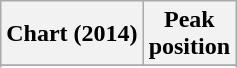<table class="wikitable sortable">
<tr>
<th align="left">Chart (2014)</th>
<th align="left">Peak<br>position</th>
</tr>
<tr>
</tr>
<tr>
</tr>
<tr>
</tr>
</table>
